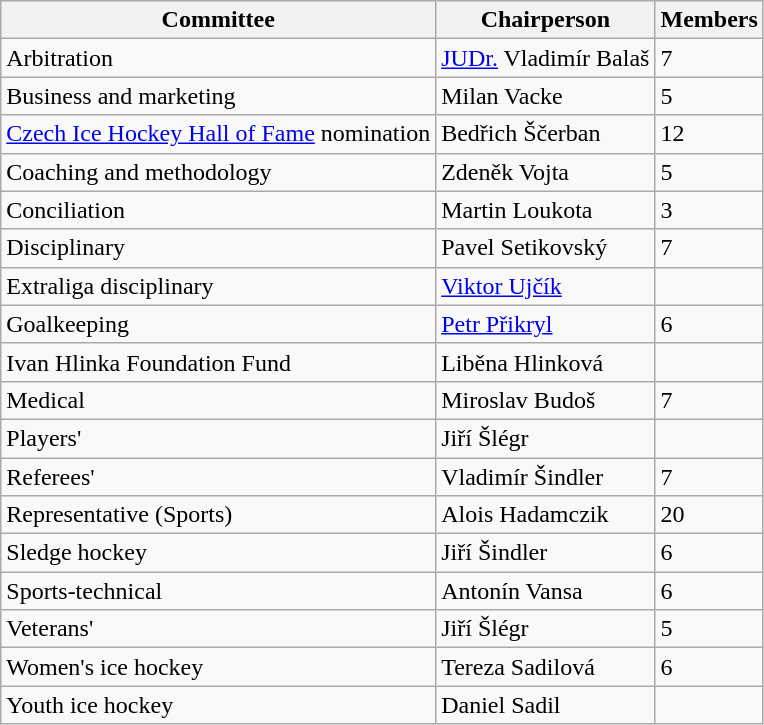<table class="wikitable">
<tr>
<th>Committee</th>
<th>Chairperson</th>
<th>Members</th>
</tr>
<tr>
<td>Arbitration</td>
<td><a href='#'>JUDr.</a> Vladimír Balaš</td>
<td>7</td>
</tr>
<tr>
<td>Business and marketing</td>
<td>Milan Vacke</td>
<td>5</td>
</tr>
<tr>
<td><a href='#'>Czech Ice Hockey Hall of Fame</a> nomination</td>
<td>Bedřich Ščerban</td>
<td>12</td>
</tr>
<tr>
<td>Coaching and methodology</td>
<td>Zdeněk Vojta</td>
<td>5</td>
</tr>
<tr>
<td>Conciliation</td>
<td>Martin Loukota</td>
<td>3</td>
</tr>
<tr>
<td>Disciplinary</td>
<td>Pavel Setikovský</td>
<td>7</td>
</tr>
<tr>
<td>Extraliga disciplinary</td>
<td><a href='#'>Viktor Ujčík</a></td>
<td></td>
</tr>
<tr>
<td>Goalkeeping</td>
<td><a href='#'>Petr Přikryl</a></td>
<td>6</td>
</tr>
<tr>
<td>Ivan Hlinka Foundation Fund</td>
<td>Liběna Hlinková</td>
<td></td>
</tr>
<tr>
<td>Medical</td>
<td>Miroslav Budoš</td>
<td>7</td>
</tr>
<tr>
<td>Players'</td>
<td>Jiří Šlégr</td>
<td></td>
</tr>
<tr>
<td>Referees'</td>
<td>Vladimír Šindler</td>
<td>7</td>
</tr>
<tr>
<td>Representative (Sports)</td>
<td>Alois Hadamczik</td>
<td>20</td>
</tr>
<tr>
<td>Sledge hockey</td>
<td>Jiří Šindler</td>
<td>6</td>
</tr>
<tr>
<td>Sports-technical</td>
<td>Antonín Vansa</td>
<td>6</td>
</tr>
<tr>
<td>Veterans'</td>
<td>Jiří Šlégr</td>
<td>5</td>
</tr>
<tr>
<td>Women's ice hockey</td>
<td>Tereza Sadilová</td>
<td>6</td>
</tr>
<tr>
<td>Youth ice hockey</td>
<td>Daniel Sadil</td>
<td></td>
</tr>
</table>
